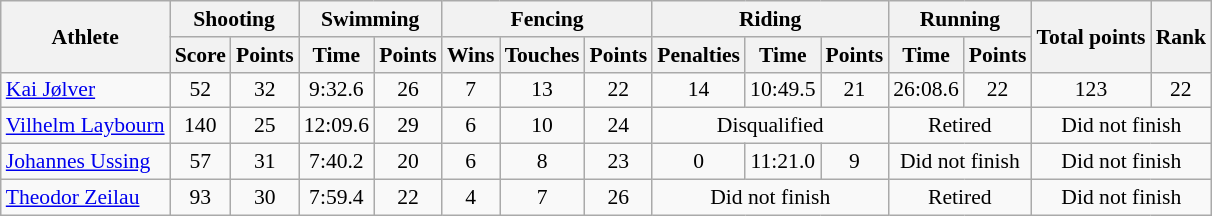<table class=wikitable style="font-size:90%">
<tr>
<th rowspan="2">Athlete</th>
<th colspan="2">Shooting</th>
<th colspan="2">Swimming</th>
<th colspan="3">Fencing</th>
<th colspan="3">Riding</th>
<th colspan="2">Running</th>
<th rowspan="2">Total points</th>
<th rowspan="2">Rank</th>
</tr>
<tr>
<th>Score</th>
<th>Points</th>
<th>Time</th>
<th>Points</th>
<th>Wins</th>
<th>Touches</th>
<th>Points</th>
<th>Penalties</th>
<th>Time</th>
<th>Points</th>
<th>Time</th>
<th>Points</th>
</tr>
<tr>
<td><a href='#'>Kai Jølver</a></td>
<td align="center">52</td>
<td align="center">32</td>
<td align="center">9:32.6</td>
<td align="center">26</td>
<td align="center">7</td>
<td align=center>13</td>
<td align="center">22</td>
<td align=center>14</td>
<td align="center">10:49.5</td>
<td align="center">21</td>
<td align="center">26:08.6</td>
<td align="center">22</td>
<td align="center">123</td>
<td align="center">22</td>
</tr>
<tr>
<td><a href='#'>Vilhelm Laybourn</a></td>
<td align="center">140</td>
<td align="center">25</td>
<td align="center">12:09.6</td>
<td align="center">29</td>
<td align="center">6</td>
<td align=center>10</td>
<td align="center">24</td>
<td align=center colspan=3>Disqualified</td>
<td align="center" colspan=2>Retired</td>
<td align="center" colspan=2>Did not finish</td>
</tr>
<tr>
<td><a href='#'>Johannes Ussing</a></td>
<td align="center">57</td>
<td align="center">31</td>
<td align="center">7:40.2</td>
<td align="center">20</td>
<td align="center">6</td>
<td align=center>8</td>
<td align="center">23</td>
<td align=center>0</td>
<td align="center">11:21.0</td>
<td align="center">9</td>
<td align="center" colspan=2>Did not finish</td>
<td align="center" colspan=2>Did not finish</td>
</tr>
<tr>
<td><a href='#'>Theodor Zeilau</a></td>
<td align="center">93</td>
<td align="center">30</td>
<td align="center">7:59.4</td>
<td align="center">22</td>
<td align="center">4</td>
<td align=center>7</td>
<td align="center">26</td>
<td align=center colspan=3>Did not finish</td>
<td align="center" colspan=2>Retired</td>
<td align="center" colspan=2>Did not finish</td>
</tr>
</table>
